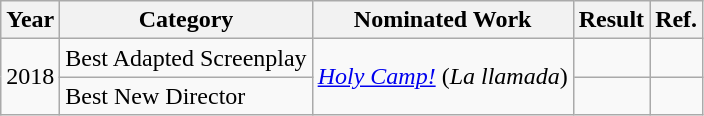<table class="wikitable">
<tr>
<th>Year</th>
<th>Category</th>
<th>Nominated Work</th>
<th>Result</th>
<th>Ref.</th>
</tr>
<tr>
<td rowspan="2">2018</td>
<td>Best Adapted Screenplay</td>
<td rowspan="2"><em><a href='#'>Holy Camp!</a></em> (<em>La llamada</em>)</td>
<td></td>
<td></td>
</tr>
<tr>
<td>Best New Director</td>
<td></td>
<td></td>
</tr>
</table>
